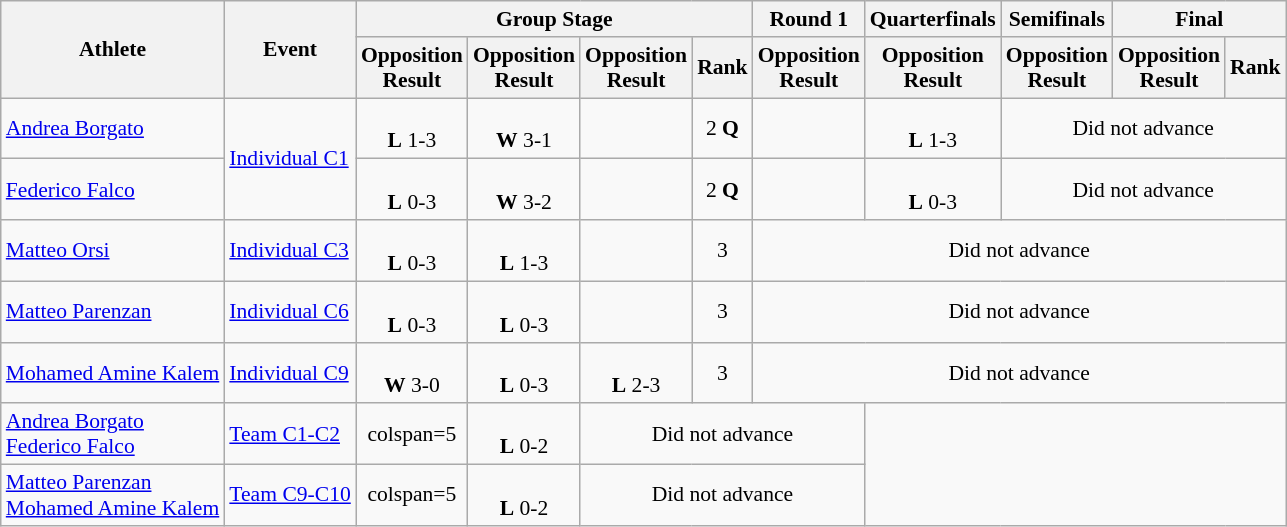<table class=wikitable style="font-size:90%">
<tr>
<th rowspan="2">Athlete</th>
<th rowspan="2">Event</th>
<th colspan="4">Group Stage</th>
<th>Round 1</th>
<th>Quarterfinals</th>
<th>Semifinals</th>
<th colspan="2">Final</th>
</tr>
<tr>
<th>Opposition<br>Result</th>
<th>Opposition<br>Result</th>
<th>Opposition<br>Result</th>
<th>Rank</th>
<th>Opposition<br>Result</th>
<th>Opposition<br>Result</th>
<th>Opposition<br>Result</th>
<th>Opposition<br>Result</th>
<th>Rank</th>
</tr>
<tr align=center>
<td align=left><a href='#'>Andrea Borgato</a></td>
<td rowspan="2" align="left"><a href='#'>Individual C1</a></td>
<td><br><strong>L</strong> 1-3</td>
<td><br><strong>W</strong> 3-1</td>
<td></td>
<td>2 <strong>Q</strong></td>
<td></td>
<td><br><strong>L</strong> 1-3</td>
<td colspan=3>Did not advance</td>
</tr>
<tr align=center>
<td align=left><a href='#'>Federico Falco</a></td>
<td><br><strong>L</strong> 0-3</td>
<td><br><strong>W</strong> 3-2</td>
<td></td>
<td>2 <strong>Q</strong></td>
<td></td>
<td><br><strong>L</strong> 0-3</td>
<td colspan=3>Did not advance</td>
</tr>
<tr align=center>
<td align=left><a href='#'>Matteo Orsi</a></td>
<td align=left><a href='#'>Individual C3</a></td>
<td><br><strong>L</strong> 0-3</td>
<td><br><strong>L</strong> 1-3</td>
<td></td>
<td>3</td>
<td colspan=5>Did not advance</td>
</tr>
<tr align=center>
<td align=left><a href='#'>Matteo Parenzan</a></td>
<td align=left><a href='#'>Individual C6</a></td>
<td><br><strong>L</strong> 0-3</td>
<td><br><strong>L</strong> 0-3</td>
<td></td>
<td>3</td>
<td colspan=5>Did not advance</td>
</tr>
<tr align=center>
<td align=left><a href='#'>Mohamed Amine Kalem</a></td>
<td align=left><a href='#'>Individual C9</a></td>
<td><br><strong>W</strong> 3-0</td>
<td><br><strong>L</strong> 0-3</td>
<td><br><strong>L</strong> 2-3</td>
<td>3</td>
<td colspan=5>Did not advance</td>
</tr>
<tr align=center>
<td align=left><a href='#'>Andrea Borgato</a><br><a href='#'>Federico Falco</a></td>
<td align=left><a href='#'>Team C1-C2</a></td>
<td>colspan=5 </td>
<td><br><strong>L</strong> 0-2</td>
<td colspan=3>Did not advance</td>
</tr>
<tr align=center>
<td align=left><a href='#'>Matteo Parenzan</a><br><a href='#'>Mohamed Amine Kalem</a></td>
<td align=left><a href='#'>Team C9-C10</a></td>
<td>colspan=5 </td>
<td><br><strong>L</strong> 0-2</td>
<td colspan=3>Did not advance</td>
</tr>
</table>
